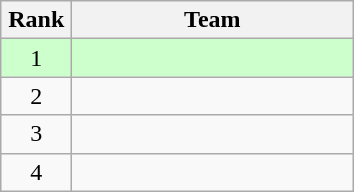<table class="wikitable" style="text-align: center;">
<tr>
<th width=40>Rank</th>
<th width=180>Team</th>
</tr>
<tr bgcolor="ccffcc">
<td>1</td>
<td align="left"></td>
</tr>
<tr>
<td>2</td>
<td align="left"></td>
</tr>
<tr>
<td>3</td>
<td align="left"></td>
</tr>
<tr>
<td>4</td>
<td align="left"></td>
</tr>
</table>
